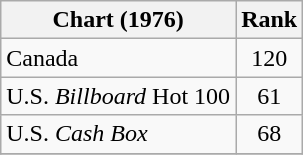<table class="wikitable sortable">
<tr>
<th align="left">Chart (1976)</th>
<th style="text-align:center;">Rank</th>
</tr>
<tr>
<td>Canada </td>
<td style="text-align:center;">120</td>
</tr>
<tr>
<td>U.S. <em>Billboard</em> Hot 100</td>
<td style="text-align:center;">61</td>
</tr>
<tr>
<td>U.S. <em>Cash Box</em> </td>
<td style="text-align:center;">68</td>
</tr>
<tr>
</tr>
</table>
